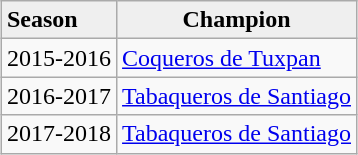<table class="wikitable" style="margin:1em auto;">
<tr>
<td bgcolor=efefef><strong>Season</strong></td>
<td bgcolor=efefef style="text-align:center;"><strong>Champion</strong></td>
</tr>
<tr>
<td style="text-align:center;">2015-2016</td>
<td><a href='#'>Coqueros de Tuxpan</a></td>
</tr>
<tr>
<td style="text-align:center;">2016-2017</td>
<td><a href='#'>Tabaqueros de Santiago</a></td>
</tr>
<tr>
<td style="text-align:center;">2017-2018</td>
<td><a href='#'>Tabaqueros de Santiago</a></td>
</tr>
</table>
